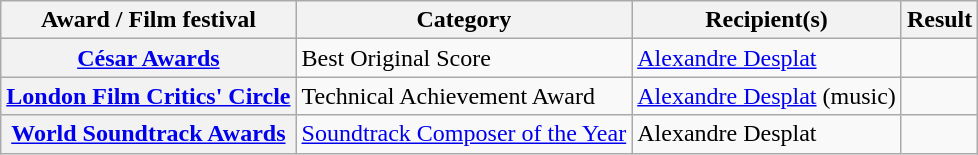<table class="wikitable plainrowheaders">
<tr style="text-align:center;">
<th scope="col">Award / Film festival</th>
<th scope="col">Category</th>
<th scope="col">Recipient(s)</th>
<th scope="col">Result</th>
</tr>
<tr>
<th scope="row"><a href='#'>César Awards</a></th>
<td>Best Original Score</td>
<td><a href='#'>Alexandre Desplat</a></td>
<td></td>
</tr>
<tr>
<th scope="row"><a href='#'>London Film Critics' Circle</a></th>
<td>Technical Achievement Award</td>
<td><a href='#'>Alexandre Desplat</a> (music)</td>
<td></td>
</tr>
<tr>
<th scope="row"><a href='#'>World Soundtrack Awards</a></th>
<td><a href='#'>Soundtrack Composer of the Year</a></td>
<td>Alexandre Desplat</td>
<td></td>
</tr>
</table>
